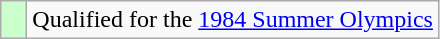<table class="wikitable">
<tr>
<td width=10px bgcolor="#ccffcc"></td>
<td>Qualified for the <a href='#'>1984 Summer Olympics</a></td>
</tr>
</table>
